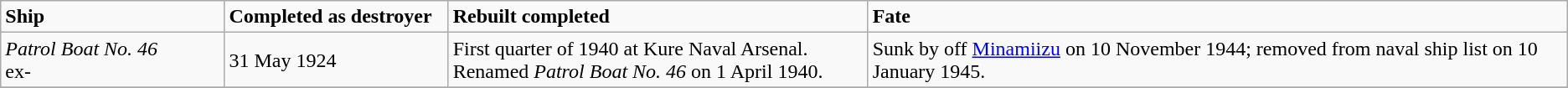<table class="wikitable">
<tr>
<td width="8%"><strong>Ship</strong></td>
<td width="8%" bgcolor=><strong>Completed as destroyer</strong></td>
<td width="15%" bgcolor=><strong>Rebuilt completed</strong></td>
<td width="25%" bgcolor=><strong>Fate</strong></td>
</tr>
<tr>
<td><em>Patrol Boat No. 46</em><br>ex-</td>
<td>31 May 1924</td>
<td>First quarter of 1940 at Kure Naval Arsenal.<br>Renamed <em>Patrol Boat No. 46</em> on 1 April 1940.</td>
<td>Sunk by  off <a href='#'>Minamiizu</a>  on 10 November 1944; removed from naval ship list on 10 January 1945.</td>
</tr>
<tr>
</tr>
</table>
